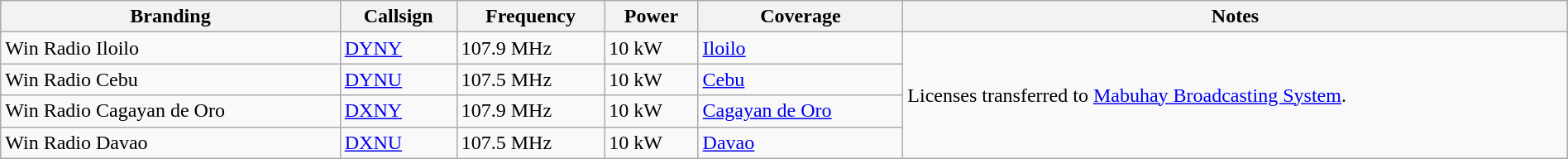<table class="wikitable" style="width:100%" style="text-align:center;">
<tr>
<th>Branding</th>
<th>Callsign</th>
<th>Frequency</th>
<th>Power</th>
<th>Coverage</th>
<th>Notes</th>
</tr>
<tr>
<td>Win Radio Iloilo</td>
<td><a href='#'>DYNY</a></td>
<td>107.9 MHz</td>
<td>10 kW</td>
<td><a href='#'>Iloilo</a></td>
<td rowspan="4">Licenses transferred to <a href='#'>Mabuhay Broadcasting System</a>.</td>
</tr>
<tr>
<td>Win Radio Cebu</td>
<td><a href='#'>DYNU</a></td>
<td>107.5 MHz</td>
<td>10 kW</td>
<td><a href='#'>Cebu</a></td>
</tr>
<tr>
<td>Win Radio Cagayan de Oro</td>
<td><a href='#'>DXNY</a></td>
<td>107.9 MHz</td>
<td>10 kW</td>
<td><a href='#'>Cagayan de Oro</a></td>
</tr>
<tr>
<td>Win Radio Davao</td>
<td><a href='#'>DXNU</a></td>
<td>107.5 MHz</td>
<td>10 kW</td>
<td><a href='#'>Davao</a></td>
</tr>
</table>
